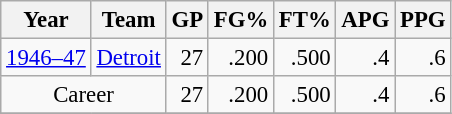<table class="wikitable sortable" style="font-size:95%; text-align:right;">
<tr>
<th>Year</th>
<th>Team</th>
<th>GP</th>
<th>FG%</th>
<th>FT%</th>
<th>APG</th>
<th>PPG</th>
</tr>
<tr>
<td style="text-align:left;"><a href='#'>1946–47</a></td>
<td style="text-align:left;"><a href='#'>Detroit</a></td>
<td>27</td>
<td>.200</td>
<td>.500</td>
<td>.4</td>
<td>.6</td>
</tr>
<tr>
<td style="text-align:center;" colspan="2">Career</td>
<td>27</td>
<td>.200</td>
<td>.500</td>
<td>.4</td>
<td>.6</td>
</tr>
<tr>
</tr>
</table>
